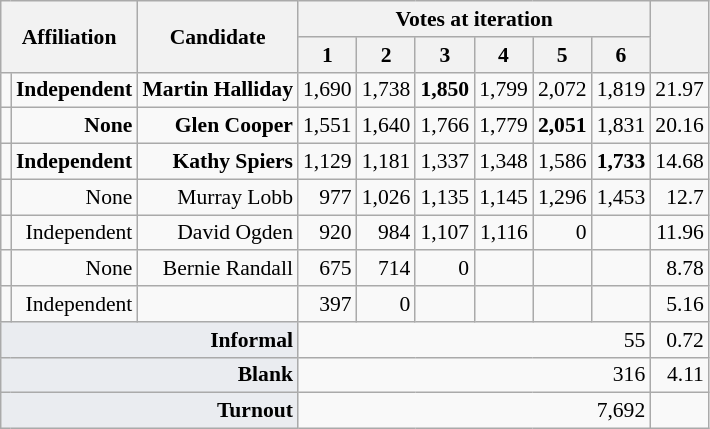<table class="wikitable col1left col2left" style="font-size:90%; text-align:right;">
<tr>
<th rowspan="2" colspan="2">Affiliation</th>
<th rowspan="2">Candidate</th>
<th colspan="6">Votes at iteration</th>
<th rowspan="2"></th>
</tr>
<tr>
<th>1</th>
<th>2</th>
<th>3</th>
<th>4</th>
<th>5</th>
<th>6</th>
</tr>
<tr>
<td></td>
<td><strong>Independent</strong></td>
<td><strong>Martin Halliday</strong></td>
<td>1,690</td>
<td>1,738</td>
<td><strong>1,850</strong></td>
<td>1,799</td>
<td>2,072</td>
<td>1,819</td>
<td>21.97</td>
</tr>
<tr>
<td></td>
<td><strong>None</strong></td>
<td><strong>Glen Cooper</strong></td>
<td>1,551</td>
<td>1,640</td>
<td>1,766</td>
<td>1,779</td>
<td><strong>2,051</strong></td>
<td>1,831</td>
<td>20.16</td>
</tr>
<tr>
<td></td>
<td><strong>Independent</strong></td>
<td><strong>Kathy Spiers</strong></td>
<td>1,129</td>
<td>1,181</td>
<td>1,337</td>
<td>1,348</td>
<td>1,586</td>
<td><strong>1,733</strong></td>
<td>14.68</td>
</tr>
<tr>
<td></td>
<td>None</td>
<td>Murray Lobb</td>
<td>977</td>
<td>1,026</td>
<td>1,135</td>
<td>1,145</td>
<td>1,296</td>
<td>1,453</td>
<td>12.7</td>
</tr>
<tr>
<td></td>
<td>Independent</td>
<td>David Ogden</td>
<td>920</td>
<td>984</td>
<td>1,107</td>
<td>1,116</td>
<td>0</td>
<td></td>
<td>11.96</td>
</tr>
<tr>
<td></td>
<td>None</td>
<td>Bernie Randall</td>
<td>675</td>
<td>714</td>
<td>0</td>
<td></td>
<td></td>
<td></td>
<td>8.78</td>
</tr>
<tr>
<td></td>
<td>Independent</td>
<td></td>
<td>397</td>
<td>0</td>
<td></td>
<td></td>
<td></td>
<td></td>
<td>5.16</td>
</tr>
<tr>
<td colspan="3" style="text-align:right; background-color:#eaecf0""><strong>Informal</strong></td>
<td colspan="6" style="text-align:right">55</td>
<td>0.72</td>
</tr>
<tr>
<td colspan="3" style="text-align:right; background-color:#eaecf0""><strong>Blank</strong></td>
<td colspan="6" style="text-align:right">316</td>
<td>4.11</td>
</tr>
<tr>
<td colspan="3" style="text-align:right; background-color:#eaecf0"><strong>Turnout</strong></td>
<td colspan="6" style="text-align:right">7,692</td>
</tr>
</table>
